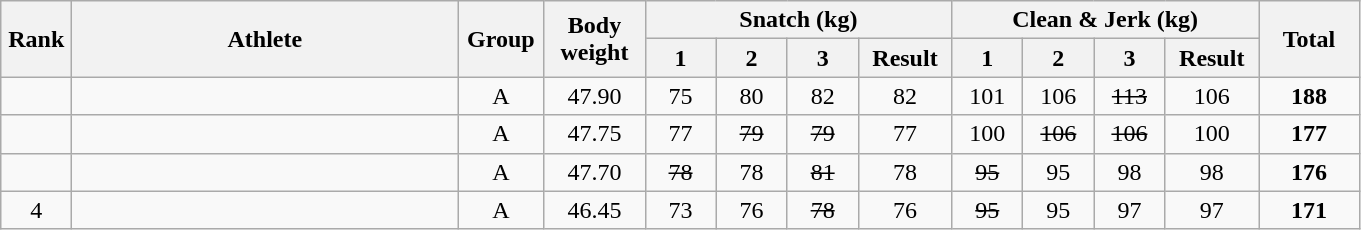<table class = "wikitable" style="text-align:center;">
<tr>
<th rowspan=2 width=40>Rank</th>
<th rowspan=2 width=250>Athlete</th>
<th rowspan=2 width=50>Group</th>
<th rowspan=2 width=60>Body weight</th>
<th colspan=4>Snatch (kg)</th>
<th colspan=4>Clean & Jerk (kg)</th>
<th rowspan=2 width=60>Total</th>
</tr>
<tr>
<th width=40>1</th>
<th width=40>2</th>
<th width=40>3</th>
<th width=55>Result</th>
<th width=40>1</th>
<th width=40>2</th>
<th width=40>3</th>
<th width=55>Result</th>
</tr>
<tr>
<td></td>
<td align=left></td>
<td>A</td>
<td>47.90</td>
<td>75</td>
<td>80</td>
<td>82</td>
<td>82</td>
<td>101</td>
<td>106</td>
<td><s>113</s></td>
<td>106</td>
<td><strong>188</strong></td>
</tr>
<tr>
<td></td>
<td align=left></td>
<td>A</td>
<td>47.75</td>
<td>77</td>
<td><s>79</s></td>
<td><s>79</s></td>
<td>77</td>
<td>100</td>
<td><s>106</s></td>
<td><s>106</s></td>
<td>100</td>
<td><strong>177</strong></td>
</tr>
<tr>
<td></td>
<td align=left></td>
<td>A</td>
<td>47.70</td>
<td><s>78</s></td>
<td>78</td>
<td><s>81</s></td>
<td>78</td>
<td><s>95</s></td>
<td>95</td>
<td>98</td>
<td>98</td>
<td><strong>176</strong></td>
</tr>
<tr>
<td>4</td>
<td align=left></td>
<td>A</td>
<td>46.45</td>
<td>73</td>
<td>76</td>
<td><s>78</s></td>
<td>76</td>
<td><s>95</s></td>
<td>95</td>
<td>97</td>
<td>97</td>
<td><strong>171</strong></td>
</tr>
</table>
